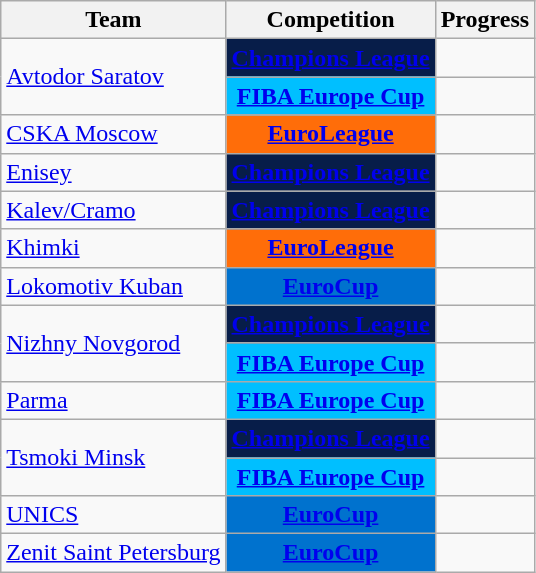<table class="wikitable sortable">
<tr>
<th>Team</th>
<th>Competition</th>
<th>Progress</th>
</tr>
<tr>
<td rowspan="2"><a href='#'>Avtodor Saratov</a></td>
<td style="background-color:#071D49;color:#D0D3D4;text-align:center"><strong><a href='#'><span>Champions League</span></a></strong></td>
<td></td>
</tr>
<tr>
<td style="background-color:#00BFFF;color:white;text-align:center"><strong><a href='#'><span>FIBA Europe Cup</span></a></strong></td>
<td></td>
</tr>
<tr>
<td><a href='#'>CSKA Moscow</a></td>
<td style="background:#ff6d09;color:#ffffff;text-align:center"><strong><a href='#'><span>EuroLeague</span></a></strong></td>
<td></td>
</tr>
<tr>
<td><a href='#'>Enisey</a></td>
<td style="background-color:#071D49;color:#D0D3D4;text-align:center"><strong><a href='#'><span>Champions League</span></a></strong></td>
<td></td>
</tr>
<tr>
<td><a href='#'>Kalev/Cramo</a></td>
<td style="background-color:#071D49;color:#D0D3D4;text-align:center"><strong><a href='#'><span>Champions League</span></a></strong></td>
<td></td>
</tr>
<tr>
<td><a href='#'>Khimki</a></td>
<td style="background:#ff6d09;color:#ffffff;text-align:center"><strong><a href='#'><span>EuroLeague</span></a></strong></td>
<td></td>
</tr>
<tr>
<td><a href='#'>Lokomotiv Kuban</a></td>
<td style="background-color:#0072CE;color:white;text-align:center"><strong><a href='#'><span>EuroCup</span></a></strong></td>
<td></td>
</tr>
<tr>
<td rowspan="2"><a href='#'>Nizhny Novgorod</a></td>
<td style="background-color:#071D49;color:#D0D3D4;text-align:center"><strong><a href='#'><span>Champions League</span></a></strong></td>
<td></td>
</tr>
<tr>
<td style="background-color:#00BFFF;color:white;text-align:center"><strong><a href='#'><span>FIBA Europe Cup</span></a></strong></td>
<td></td>
</tr>
<tr>
<td><a href='#'>Parma</a></td>
<td style="background-color:#00BFFF;color:white;text-align:center"><strong><a href='#'><span>FIBA Europe Cup</span></a></strong></td>
<td></td>
</tr>
<tr>
<td rowspan="2"><a href='#'>Tsmoki Minsk</a></td>
<td style="background-color:#071D49;color:#D0D3D4;text-align:center"><strong><a href='#'><span>Champions League</span></a></strong></td>
<td></td>
</tr>
<tr>
<td style="background-color:#00BFFF;color:white;text-align:center"><strong><a href='#'><span>FIBA Europe Cup</span></a></strong></td>
<td></td>
</tr>
<tr>
<td><a href='#'>UNICS</a></td>
<td style="background-color:#0072CE;color:white;text-align:center"><strong><a href='#'><span>EuroCup</span></a></strong></td>
<td></td>
</tr>
<tr>
<td><a href='#'>Zenit Saint Petersburg</a></td>
<td style="background-color:#0072CE;color:white;text-align:center"><strong><a href='#'><span>EuroCup</span></a></strong></td>
<td></td>
</tr>
</table>
